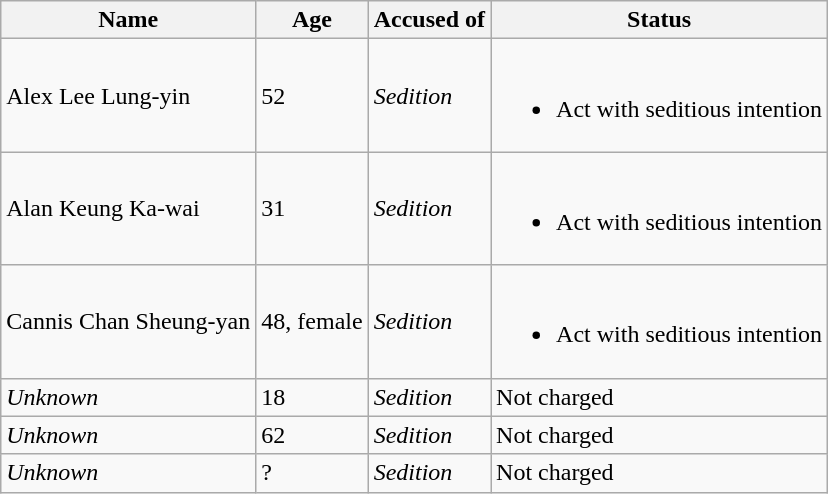<table class="wikitable">
<tr>
<th>Name</th>
<th>Age</th>
<th>Accused of</th>
<th>Status</th>
</tr>
<tr>
<td>Alex Lee Lung-yin</td>
<td>52</td>
<td><em>Sedition</em></td>
<td><br><ul><li>Act with seditious intention</li></ul></td>
</tr>
<tr>
<td>Alan Keung Ka-wai</td>
<td>31</td>
<td><em>Sedition</em></td>
<td><br><ul><li>Act with seditious intention</li></ul></td>
</tr>
<tr>
<td>Cannis Chan Sheung-yan</td>
<td>48, female</td>
<td><em>Sedition</em></td>
<td><br><ul><li>Act with seditious intention</li></ul></td>
</tr>
<tr>
<td><em>Unknown</em></td>
<td>18</td>
<td><em>Sedition</em></td>
<td>Not charged</td>
</tr>
<tr>
<td><em>Unknown</em></td>
<td>62</td>
<td><em>Sedition</em></td>
<td>Not charged</td>
</tr>
<tr>
<td><em>Unknown</em></td>
<td>?</td>
<td><em>Sedition</em></td>
<td>Not charged</td>
</tr>
</table>
